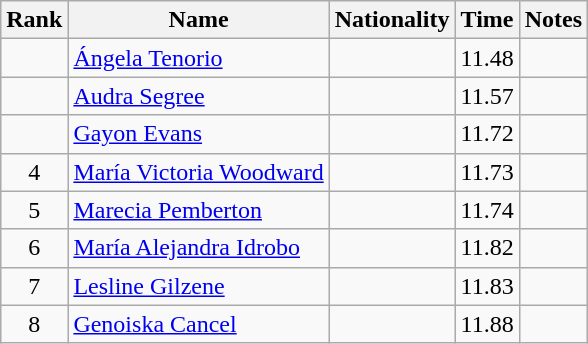<table class="wikitable sortable" style="text-align:center">
<tr>
<th>Rank</th>
<th>Name</th>
<th>Nationality</th>
<th>Time</th>
<th>Notes</th>
</tr>
<tr>
<td></td>
<td align=left><a href='#'>Ángela Tenorio</a></td>
<td></td>
<td>11.48</td>
<td></td>
</tr>
<tr>
<td></td>
<td align=left><a href='#'>Audra Segree</a></td>
<td></td>
<td>11.57</td>
<td></td>
</tr>
<tr>
<td></td>
<td align=left><a href='#'>Gayon Evans</a></td>
<td></td>
<td>11.72</td>
<td></td>
</tr>
<tr>
<td>4</td>
<td align=left><a href='#'>María Victoria Woodward</a></td>
<td></td>
<td>11.73</td>
<td></td>
</tr>
<tr>
<td>5</td>
<td align=left><a href='#'>Marecia Pemberton</a></td>
<td></td>
<td>11.74</td>
<td></td>
</tr>
<tr>
<td>6</td>
<td align=left><a href='#'>María Alejandra Idrobo</a></td>
<td></td>
<td>11.82</td>
<td></td>
</tr>
<tr>
<td>7</td>
<td align=left><a href='#'>Lesline Gilzene</a></td>
<td></td>
<td>11.83</td>
<td></td>
</tr>
<tr>
<td>8</td>
<td align=left><a href='#'>Genoiska Cancel</a></td>
<td></td>
<td>11.88</td>
<td></td>
</tr>
</table>
